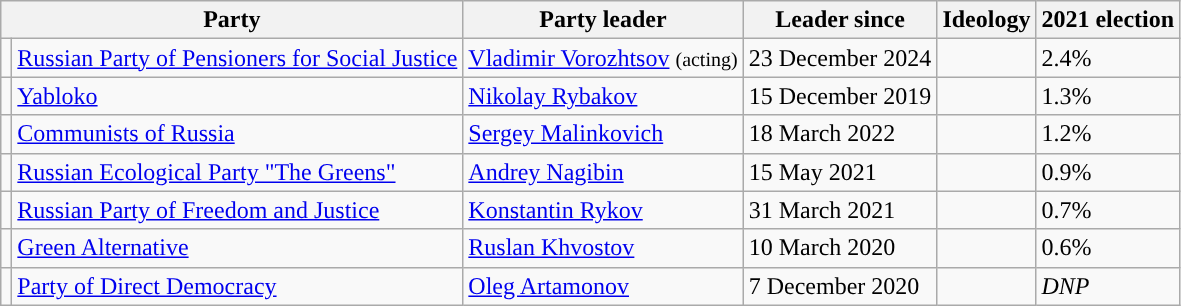<table class="wikitable">
<tr>
<th style="text-align:center;" colspan="2">Party</th>
<th style="text-align:center;">Party leader</th>
<th style="text-align:center;">Leader since</th>
<th style="text-align:center;">Ideology</th>
<th style="text-align:center;">2021 election</th>
</tr>
<tr>
<td style="background: "></td>
<td><a href='#'>Russian Party of Pensioners for Social Justice</a></td>
<td><a href='#'>Vladimir Vorozhtsov</a> <small>(acting)</small></td>
<td>23 December 2024</td>
<td></td>
<td>2.4%</td>
</tr>
<tr>
<td style="background: "></td>
<td><a href='#'>Yabloko</a></td>
<td><a href='#'>Nikolay Rybakov</a></td>
<td>15 December 2019</td>
<td></td>
<td>1.3%</td>
</tr>
<tr>
<td style="background: "></td>
<td><a href='#'>Communists of Russia</a></td>
<td><a href='#'>Sergey Malinkovich</a></td>
<td>18 March 2022</td>
<td></td>
<td>1.2%</td>
</tr>
<tr>
<td style="background: "></td>
<td><a href='#'>Russian Ecological Party "The Greens"</a></td>
<td><a href='#'>Andrey Nagibin</a></td>
<td>15 May 2021</td>
<td></td>
<td>0.9%</td>
</tr>
<tr>
<td style="background: "></td>
<td><a href='#'>Russian Party of Freedom and Justice</a></td>
<td><a href='#'>Konstantin Rykov</a></td>
<td>31 March 2021</td>
<td></td>
<td>0.7%</td>
</tr>
<tr>
<td style="background: "></td>
<td><a href='#'>Green Alternative</a></td>
<td><a href='#'>Ruslan Khvostov</a></td>
<td>10 March 2020</td>
<td></td>
<td>0.6%</td>
</tr>
<tr>
<td style="background: "></td>
<td><a href='#'>Party of Direct Democracy</a></td>
<td><a href='#'>Oleg Artamonov</a></td>
<td>7 December 2020</td>
<td></td>
<td><em>DNP</em></td>
</tr>
</table>
